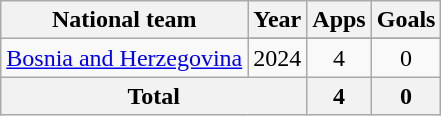<table class="wikitable" style="text-align:center">
<tr>
<th>National team</th>
<th>Year</th>
<th>Apps</th>
<th>Goals</th>
</tr>
<tr>
<td rowspan=2><a href='#'>Bosnia and Herzegovina</a></td>
</tr>
<tr>
<td>2024</td>
<td>4</td>
<td>0</td>
</tr>
<tr>
<th colspan=2>Total</th>
<th>4</th>
<th>0</th>
</tr>
</table>
